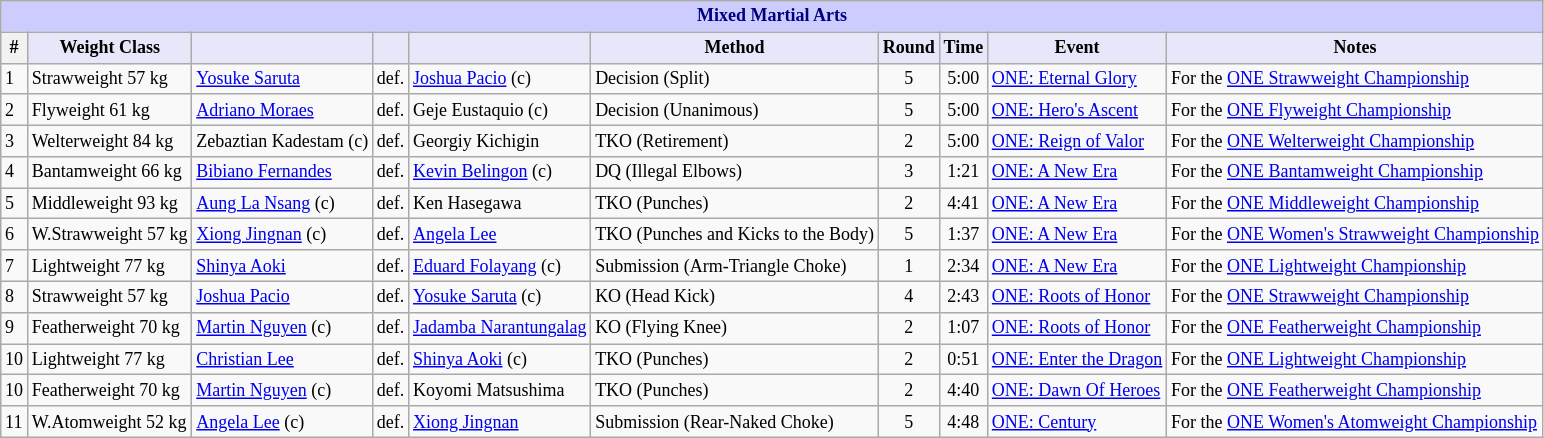<table class="wikitable" style="font-size: 75%;">
<tr>
<th colspan="10" style="background-color: #ccf; color: #000080; text-align: center;"><strong>Mixed Martial Arts</strong></th>
</tr>
<tr>
<th scope="col">#</th>
<th colspan="1" style="background-color: #E6E8FA; color: #000000; text-align: center;">Weight Class</th>
<th colspan="1" style="background-color: #E6E8FA; color: #000000; text-align: center;"></th>
<th colspan="1" style="background-color: #E6E8FA; color: #000000; text-align: center;"></th>
<th colspan="1" style="background-color: #E6E8FA; color: #000000; text-align: center;"></th>
<th colspan="1" style="background-color: #E6E8FA; color: #000000; text-align: center;">Method</th>
<th colspan="1" style="background-color: #E6E8FA; color: #000000; text-align: center;">Round</th>
<th colspan="1" style="background-color: #E6E8FA; color: #000000; text-align: center;">Time</th>
<th colspan="1" style="background-color: #E6E8FA; color: #000000; text-align: center;">Event</th>
<th colspan="1" style="background-color: #E6E8FA; color: #000000; text-align: center;">Notes</th>
</tr>
<tr>
<td>1</td>
<td>Strawweight 57 kg</td>
<td> <a href='#'>Yosuke Saruta</a></td>
<td>def.</td>
<td> <a href='#'>Joshua Pacio</a> (c)</td>
<td>Decision (Split)</td>
<td align=center>5</td>
<td align=center>5:00</td>
<td><a href='#'>ONE: Eternal Glory</a></td>
<td>For the <a href='#'>ONE Strawweight Championship</a></td>
</tr>
<tr>
<td>2</td>
<td>Flyweight 61 kg</td>
<td> <a href='#'>Adriano Moraes</a></td>
<td>def.</td>
<td> Geje Eustaquio (c)</td>
<td>Decision (Unanimous)</td>
<td align=center>5</td>
<td align=center>5:00</td>
<td><a href='#'>ONE: Hero's Ascent</a></td>
<td>For the <a href='#'>ONE Flyweight Championship</a></td>
</tr>
<tr>
<td>3</td>
<td>Welterweight 84 kg</td>
<td> Zebaztian Kadestam (c)</td>
<td>def.</td>
<td> Georgiy Kichigin</td>
<td>TKO (Retirement)</td>
<td align=center>2</td>
<td align=center>5:00</td>
<td><a href='#'>ONE: Reign of Valor</a></td>
<td>For the <a href='#'>ONE Welterweight Championship</a></td>
</tr>
<tr>
<td>4</td>
<td>Bantamweight 66 kg</td>
<td> <a href='#'>Bibiano Fernandes</a></td>
<td>def.</td>
<td> <a href='#'>Kevin Belingon</a> (c)</td>
<td>DQ (Illegal Elbows)</td>
<td align=center>3</td>
<td align=center>1:21</td>
<td><a href='#'>ONE: A New Era</a></td>
<td>For the <a href='#'>ONE Bantamweight Championship</a></td>
</tr>
<tr>
<td>5</td>
<td>Middleweight 93 kg</td>
<td> <a href='#'>Aung La Nsang</a> (c)</td>
<td>def.</td>
<td> Ken Hasegawa</td>
<td>TKO (Punches)</td>
<td align=center>2</td>
<td align=center>4:41</td>
<td><a href='#'>ONE: A New Era</a></td>
<td>For the <a href='#'>ONE Middleweight Championship</a></td>
</tr>
<tr>
<td>6</td>
<td>W.Strawweight 57 kg</td>
<td> <a href='#'>Xiong Jingnan</a> (c)</td>
<td>def.</td>
<td> <a href='#'>Angela Lee</a></td>
<td>TKO (Punches and Kicks to the Body)</td>
<td align=center>5</td>
<td align=center>1:37</td>
<td><a href='#'>ONE: A New Era</a></td>
<td>For the <a href='#'>ONE Women's Strawweight Championship</a></td>
</tr>
<tr>
<td>7</td>
<td>Lightweight 77 kg</td>
<td> <a href='#'>Shinya Aoki</a></td>
<td>def.</td>
<td> <a href='#'>Eduard Folayang</a> (c)</td>
<td>Submission (Arm-Triangle Choke)</td>
<td align=center>1</td>
<td align=center>2:34</td>
<td><a href='#'>ONE: A New Era</a></td>
<td>For the <a href='#'>ONE Lightweight Championship</a></td>
</tr>
<tr>
<td>8</td>
<td>Strawweight 57 kg</td>
<td> <a href='#'>Joshua Pacio</a></td>
<td>def.</td>
<td> <a href='#'>Yosuke Saruta</a> (c)</td>
<td>KO (Head Kick)</td>
<td align=center>4</td>
<td align=center>2:43</td>
<td><a href='#'>ONE: Roots of Honor</a></td>
<td>For the <a href='#'>ONE Strawweight Championship</a></td>
</tr>
<tr>
<td>9</td>
<td>Featherweight 70 kg</td>
<td> <a href='#'>Martin Nguyen</a> (c)</td>
<td>def.</td>
<td> <a href='#'>Jadamba Narantungalag</a></td>
<td>KO (Flying Knee)</td>
<td align=center>2</td>
<td align=center>1:07</td>
<td><a href='#'>ONE: Roots of Honor</a></td>
<td>For the <a href='#'>ONE Featherweight Championship</a></td>
</tr>
<tr>
<td>10</td>
<td>Lightweight 77 kg</td>
<td> <a href='#'>Christian Lee</a></td>
<td>def.</td>
<td> <a href='#'>Shinya Aoki</a> (c)</td>
<td>TKO (Punches)</td>
<td align=center>2</td>
<td align=center>0:51</td>
<td><a href='#'>ONE: Enter the Dragon</a></td>
<td>For the <a href='#'>ONE Lightweight Championship</a></td>
</tr>
<tr>
<td>10</td>
<td>Featherweight 70 kg</td>
<td> <a href='#'>Martin Nguyen</a> (c)</td>
<td>def.</td>
<td> Koyomi Matsushima</td>
<td>TKO (Punches)</td>
<td align=center>2</td>
<td align=center>4:40</td>
<td><a href='#'>ONE: Dawn Of Heroes</a></td>
<td>For the <a href='#'>ONE Featherweight Championship</a></td>
</tr>
<tr>
<td>11</td>
<td>W.Atomweight 52 kg</td>
<td> <a href='#'>Angela Lee</a> (c)</td>
<td>def.</td>
<td> <a href='#'>Xiong Jingnan</a></td>
<td>Submission (Rear-Naked Choke)</td>
<td align=center>5</td>
<td align=center>4:48</td>
<td><a href='#'>ONE: Century</a></td>
<td>For the <a href='#'>ONE Women's Atomweight Championship</a></td>
</tr>
</table>
